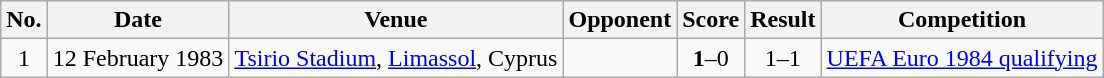<table class="wikitable plainrowheaders">
<tr>
<th>No.</th>
<th>Date</th>
<th>Venue</th>
<th>Opponent</th>
<th>Score</th>
<th>Result</th>
<th>Competition</th>
</tr>
<tr>
<td align="center">1</td>
<td>12 February 1983</td>
<td><a href='#'>Tsirio Stadium</a>, <a href='#'>Limassol</a>, Cyprus</td>
<td></td>
<td align="center"><strong>1</strong>–0</td>
<td align="center">1–1</td>
<td><a href='#'>UEFA Euro 1984 qualifying</a></td>
</tr>
</table>
